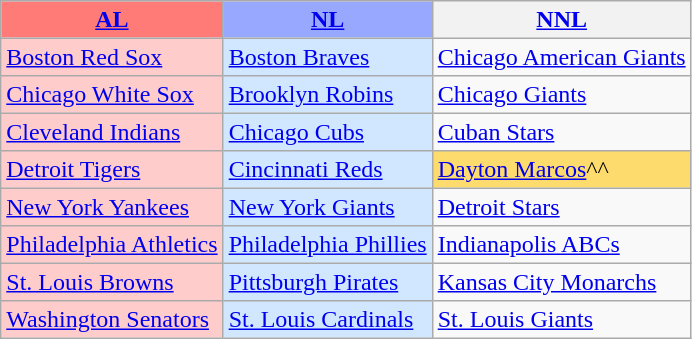<table class="wikitable" style="font-size:100%;line-height:1.1;">
<tr>
<th style="background-color: #FF7B77;"><a href='#'>AL</a></th>
<th style="background-color: #99A8FF;"><a href='#'>NL</a></th>
<th><a href='#'>NNL</a></th>
</tr>
<tr>
<td style="background-color: #FFCCCC;"><a href='#'>Boston Red Sox</a></td>
<td style="background-color: #D0E7FF;"><a href='#'>Boston Braves</a></td>
<td><a href='#'>Chicago American Giants</a></td>
</tr>
<tr>
<td style="background-color: #FFCCCC;"><a href='#'>Chicago White Sox</a></td>
<td style="background-color: #D0E7FF;"><a href='#'>Brooklyn Robins</a></td>
<td><a href='#'>Chicago Giants</a></td>
</tr>
<tr>
<td style="background-color: #FFCCCC;"><a href='#'>Cleveland Indians</a></td>
<td style="background-color: #D0E7FF;"><a href='#'>Chicago Cubs</a></td>
<td><a href='#'>Cuban Stars</a></td>
</tr>
<tr>
<td style="background-color: #FFCCCC;"><a href='#'>Detroit Tigers</a></td>
<td style="background-color: #D0E7FF;"><a href='#'>Cincinnati Reds</a></td>
<td style="background-color: #FDDB6D;"><a href='#'>Dayton Marcos</a>^^</td>
</tr>
<tr>
<td style="background-color: #FFCCCC;"><a href='#'>New York Yankees</a></td>
<td style="background-color: #D0E7FF;"><a href='#'>New York Giants</a></td>
<td><a href='#'>Detroit Stars</a></td>
</tr>
<tr>
<td style="background-color: #FFCCCC;"><a href='#'>Philadelphia Athletics</a></td>
<td style="background-color: #D0E7FF;"><a href='#'>Philadelphia Phillies</a></td>
<td><a href='#'>Indianapolis ABCs</a></td>
</tr>
<tr>
<td style="background-color: #FFCCCC;"><a href='#'>St. Louis Browns</a></td>
<td style="background-color: #D0E7FF;"><a href='#'>Pittsburgh Pirates</a></td>
<td><a href='#'>Kansas City Monarchs</a></td>
</tr>
<tr>
<td style="background-color: #FFCCCC;"><a href='#'>Washington Senators</a></td>
<td style="background-color: #D0E7FF;"><a href='#'>St. Louis Cardinals</a></td>
<td><a href='#'>St. Louis Giants</a></td>
</tr>
</table>
